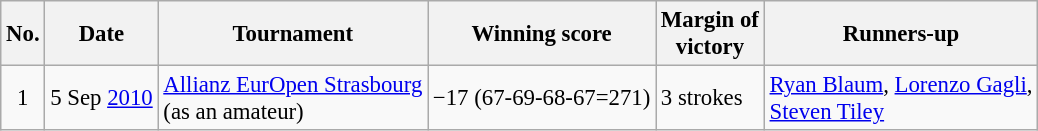<table class="wikitable" style="font-size:95%;">
<tr>
<th>No.</th>
<th>Date</th>
<th>Tournament</th>
<th>Winning score</th>
<th>Margin of<br>victory</th>
<th>Runners-up</th>
</tr>
<tr>
<td align=center>1</td>
<td align=right>5 Sep <a href='#'>2010</a></td>
<td><a href='#'>Allianz EurOpen Strasbourg</a><br>(as an amateur)</td>
<td>−17 (67-69-68-67=271)</td>
<td>3 strokes</td>
<td> <a href='#'>Ryan Blaum</a>,  <a href='#'>Lorenzo Gagli</a>,<br> <a href='#'>Steven Tiley</a></td>
</tr>
</table>
